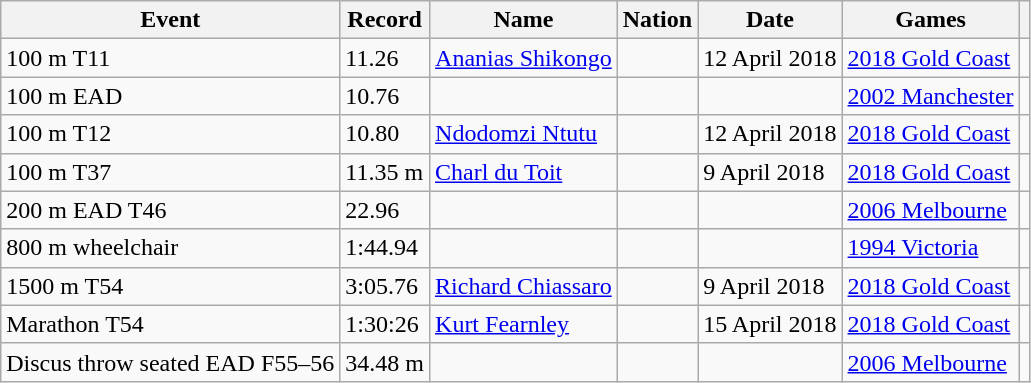<table class="wikitable">
<tr>
<th>Event</th>
<th>Record</th>
<th>Name</th>
<th>Nation</th>
<th>Date</th>
<th>Games</th>
<th></th>
</tr>
<tr>
<td>100 m T11</td>
<td>11.26 </td>
<td><a href='#'>Ananias Shikongo</a></td>
<td></td>
<td>12 April 2018</td>
<td><a href='#'>2018 Gold Coast</a></td>
<td></td>
</tr>
<tr>
<td>100 m EAD</td>
<td>10.76</td>
<td></td>
<td></td>
<td></td>
<td><a href='#'>2002 Manchester</a></td>
<td></td>
</tr>
<tr>
<td>100 m T12</td>
<td>10.80 </td>
<td><a href='#'>Ndodomzi Ntutu</a></td>
<td></td>
<td>12 April 2018</td>
<td><a href='#'>2018 Gold Coast</a></td>
<td></td>
</tr>
<tr>
<td>100 m T37</td>
<td>11.35 m </td>
<td><a href='#'>Charl du Toit</a></td>
<td></td>
<td>9 April 2018</td>
<td><a href='#'>2018 Gold Coast</a></td>
<td></td>
</tr>
<tr>
<td>200 m EAD T46</td>
<td>22.96</td>
<td></td>
<td></td>
<td></td>
<td><a href='#'>2006 Melbourne</a></td>
<td></td>
</tr>
<tr>
<td>800 m wheelchair</td>
<td>1:44.94</td>
<td></td>
<td></td>
<td></td>
<td><a href='#'>1994 Victoria</a></td>
<td></td>
</tr>
<tr>
<td>1500 m T54</td>
<td>3:05.76</td>
<td><a href='#'>Richard Chiassaro</a></td>
<td></td>
<td>9 April 2018</td>
<td><a href='#'>2018 Gold Coast</a></td>
<td></td>
</tr>
<tr>
<td>Marathon T54</td>
<td>1:30:26</td>
<td><a href='#'>Kurt Fearnley</a></td>
<td></td>
<td>15 April 2018</td>
<td><a href='#'>2018 Gold Coast</a></td>
<td></td>
</tr>
<tr>
<td>Discus throw seated EAD F55–56</td>
<td>34.48 m</td>
<td></td>
<td></td>
<td></td>
<td><a href='#'>2006 Melbourne</a></td>
<td></td>
</tr>
</table>
